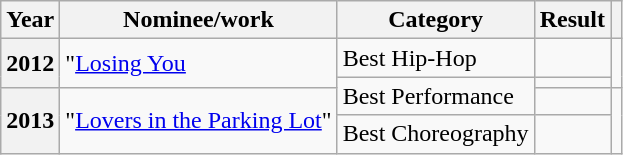<table class="wikitable sortable plainrowheaders">
<tr>
<th scope="col">Year</th>
<th scope="col">Nominee/work</th>
<th scope="col">Category</th>
<th scope="col">Result</th>
<th scope="col"></th>
</tr>
<tr>
<th scope="row" rowspan="2">2012</th>
<td rowspan="2">"<a href='#'>Losing You</a></td>
<td>Best Hip-Hop</td>
<td></td>
<td rowspan="2" align="center"></td>
</tr>
<tr>
<td rowspan="2">Best Performance</td>
<td></td>
</tr>
<tr>
<th scope="row" rowspan="2">2013</th>
<td rowspan="2">"<a href='#'>Lovers in the Parking Lot</a>"</td>
<td></td>
<td rowspan="2" align="center"></td>
</tr>
<tr>
<td>Best Choreography</td>
<td></td>
</tr>
</table>
